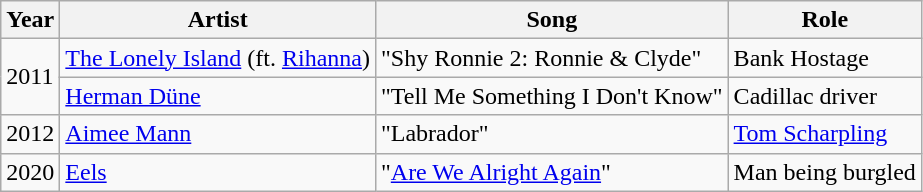<table class="wikitable unsortable">
<tr>
<th>Year</th>
<th>Artist</th>
<th>Song</th>
<th>Role</th>
</tr>
<tr>
<td rowspan="2">2011</td>
<td><a href='#'>The Lonely Island</a> (ft. <a href='#'>Rihanna</a>)</td>
<td>"Shy Ronnie 2: Ronnie & Clyde"</td>
<td>Bank Hostage</td>
</tr>
<tr>
<td><a href='#'>Herman Düne</a></td>
<td>"Tell Me Something I Don't Know"</td>
<td>Cadillac driver</td>
</tr>
<tr>
<td>2012</td>
<td><a href='#'>Aimee Mann</a></td>
<td>"Labrador"</td>
<td><a href='#'>Tom Scharpling</a></td>
</tr>
<tr>
<td>2020</td>
<td><a href='#'>Eels</a></td>
<td>"<a href='#'>Are We Alright Again</a>"</td>
<td>Man being burgled</td>
</tr>
</table>
